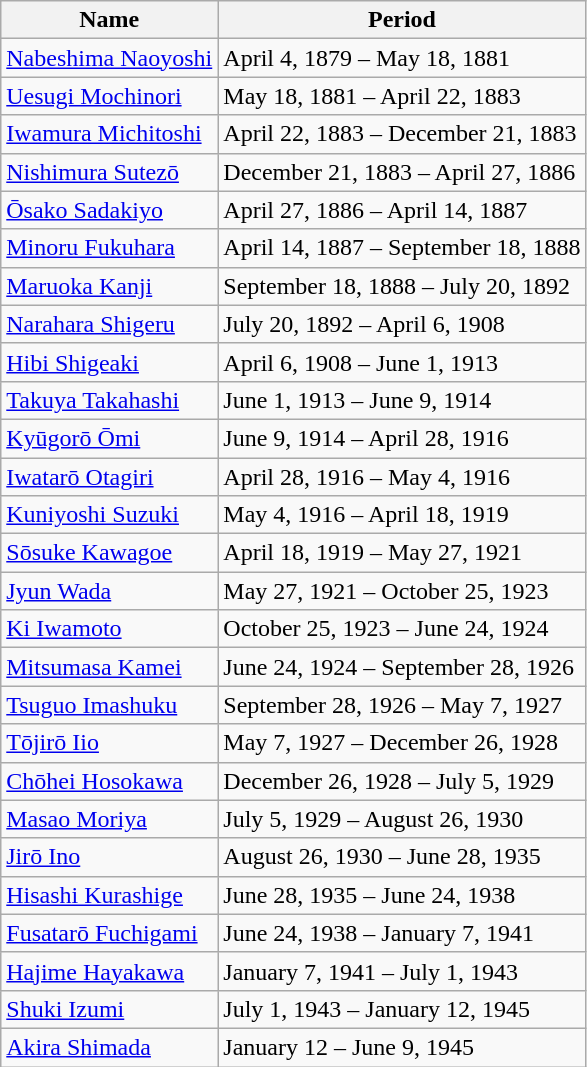<table class="wikitable">
<tr>
<th>Name</th>
<th>Period</th>
</tr>
<tr>
<td><a href='#'>Nabeshima Naoyoshi</a></td>
<td>April 4, 1879 – May 18, 1881</td>
</tr>
<tr>
<td><a href='#'>Uesugi Mochinori</a></td>
<td>May 18, 1881 – April 22, 1883</td>
</tr>
<tr>
<td><a href='#'>Iwamura Michitoshi</a></td>
<td>April 22, 1883 – December 21, 1883</td>
</tr>
<tr>
<td><a href='#'>Nishimura Sutezō</a></td>
<td>December 21, 1883 – April 27, 1886</td>
</tr>
<tr>
<td><a href='#'>Ōsako Sadakiyo</a></td>
<td>April 27, 1886 – April 14, 1887</td>
</tr>
<tr>
<td><a href='#'>Minoru Fukuhara</a></td>
<td>April 14, 1887 – September 18, 1888</td>
</tr>
<tr>
<td><a href='#'>Maruoka Kanji</a></td>
<td>September 18, 1888 – July 20, 1892</td>
</tr>
<tr>
<td><a href='#'>Narahara Shigeru</a></td>
<td>July 20, 1892 – April 6, 1908</td>
</tr>
<tr>
<td><a href='#'>Hibi Shigeaki</a></td>
<td>April 6, 1908 – June 1, 1913</td>
</tr>
<tr>
<td><a href='#'>Takuya Takahashi</a></td>
<td>June 1, 1913 – June 9, 1914</td>
</tr>
<tr>
<td><a href='#'>Kyūgorō Ōmi</a></td>
<td>June 9, 1914 – April 28, 1916</td>
</tr>
<tr>
<td><a href='#'>Iwatarō Otagiri</a></td>
<td>April 28, 1916 – May 4, 1916</td>
</tr>
<tr>
<td><a href='#'>Kuniyoshi Suzuki</a></td>
<td>May 4, 1916 – April 18, 1919</td>
</tr>
<tr>
<td><a href='#'>Sōsuke Kawagoe</a></td>
<td>April 18, 1919 – May 27, 1921</td>
</tr>
<tr>
<td><a href='#'>Jyun Wada</a></td>
<td>May 27, 1921 – October 25, 1923</td>
</tr>
<tr>
<td><a href='#'>Ki Iwamoto</a></td>
<td>October 25, 1923 – June 24, 1924</td>
</tr>
<tr>
<td><a href='#'>Mitsumasa Kamei</a></td>
<td>June 24, 1924 – September 28, 1926</td>
</tr>
<tr>
<td><a href='#'>Tsuguo Imashuku</a></td>
<td>September 28, 1926 – May 7, 1927</td>
</tr>
<tr>
<td><a href='#'>Tōjirō Iio</a></td>
<td>May 7, 1927 – December 26, 1928</td>
</tr>
<tr>
<td><a href='#'>Chōhei Hosokawa</a></td>
<td>December 26, 1928 – July 5, 1929</td>
</tr>
<tr>
<td><a href='#'>Masao Moriya</a></td>
<td>July 5, 1929 – August 26, 1930</td>
</tr>
<tr>
<td><a href='#'>Jirō Ino</a></td>
<td>August 26, 1930 – June 28, 1935</td>
</tr>
<tr>
<td><a href='#'>Hisashi Kurashige</a></td>
<td>June 28, 1935 – June 24, 1938</td>
</tr>
<tr>
<td><a href='#'>Fusatarō Fuchigami</a></td>
<td>June 24, 1938 – January 7, 1941</td>
</tr>
<tr>
<td><a href='#'>Hajime Hayakawa</a></td>
<td>January 7, 1941 – July 1, 1943</td>
</tr>
<tr>
<td><a href='#'>Shuki Izumi</a></td>
<td>July 1, 1943 – January 12, 1945</td>
</tr>
<tr>
<td><a href='#'>Akira Shimada</a></td>
<td>January 12 – June 9, 1945</td>
</tr>
</table>
